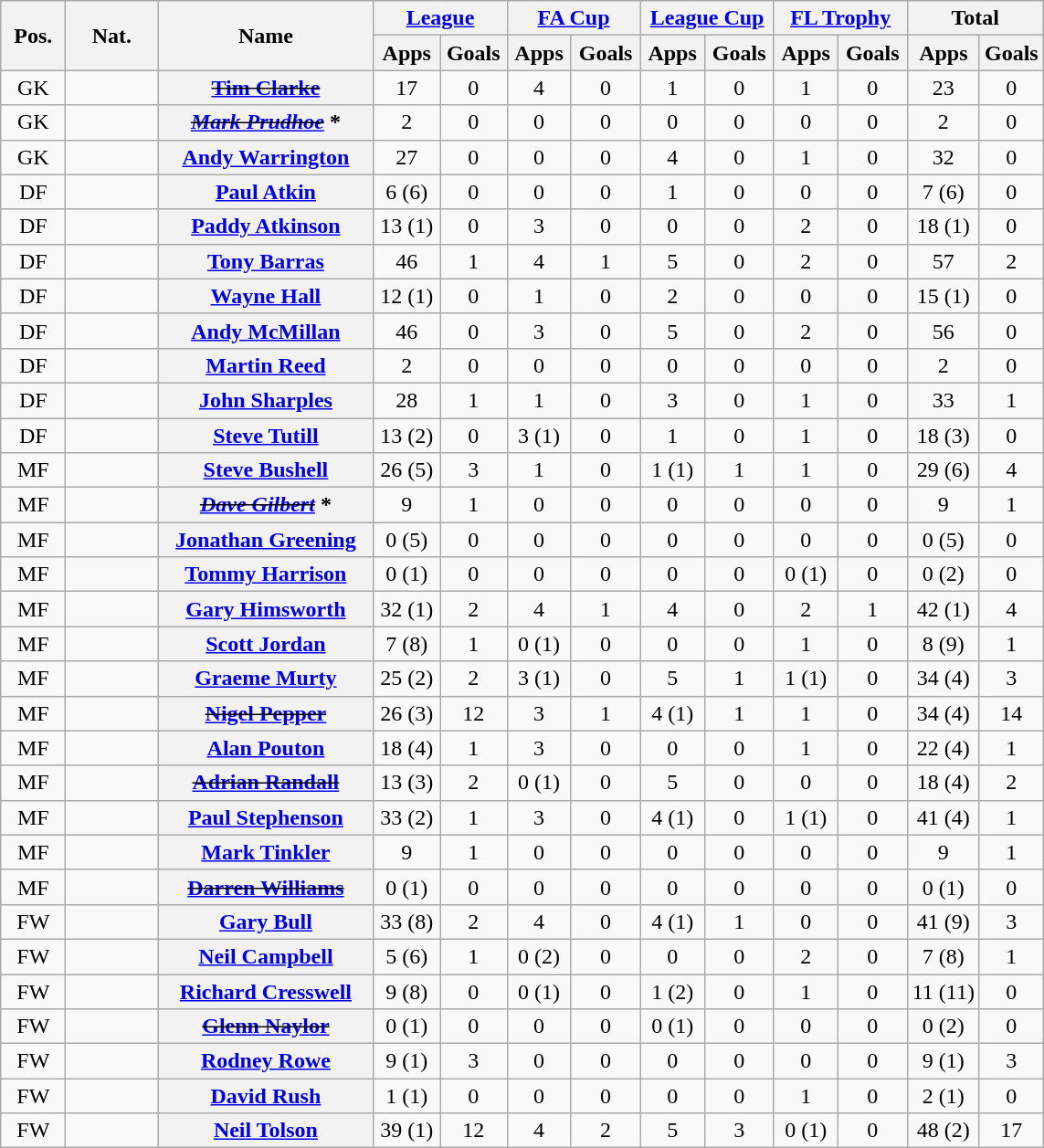<table class="wikitable plainrowheaders" style="text-align:center">
<tr>
<th rowspan=2 width=40>Pos.</th>
<th rowspan=2 width=60>Nat.</th>
<th rowspan=2 width=150 scope=col>Name</th>
<th colspan=2 width=90><a href='#'>League</a></th>
<th colspan=2 width=90><a href='#'>FA Cup</a></th>
<th colspan=2 width=90><a href='#'>League Cup</a></th>
<th colspan=2 width=90><a href='#'>FL Trophy</a></th>
<th colspan=2 width=90>Total</th>
</tr>
<tr>
<th scope=col>Apps</th>
<th scope=col>Goals</th>
<th scope=col>Apps</th>
<th scope=col>Goals</th>
<th scope=col>Apps</th>
<th scope=col>Goals</th>
<th scope=col>Apps</th>
<th scope=col>Goals</th>
<th scope=col>Apps</th>
<th scope=col>Goals</th>
</tr>
<tr>
<td>GK</td>
<td align=left></td>
<th scope=row><s><a href='#'>Tim Clarke</a></s> </th>
<td>17</td>
<td>0</td>
<td>4</td>
<td>0</td>
<td>1</td>
<td>0</td>
<td>1</td>
<td>0</td>
<td>23</td>
<td>0</td>
</tr>
<tr>
<td>GK</td>
<td align=left></td>
<th scope=row><em><s><a href='#'>Mark Prudhoe</a></s></em> * </th>
<td>2</td>
<td>0</td>
<td>0</td>
<td>0</td>
<td>0</td>
<td>0</td>
<td>0</td>
<td>0</td>
<td>2</td>
<td>0</td>
</tr>
<tr>
<td>GK</td>
<td align=left></td>
<th scope=row><a href='#'>Andy Warrington</a></th>
<td>27</td>
<td>0</td>
<td>0</td>
<td>0</td>
<td>4</td>
<td>0</td>
<td>1</td>
<td>0</td>
<td>32</td>
<td>0</td>
</tr>
<tr>
<td>DF</td>
<td align=left></td>
<th scope=row><a href='#'>Paul Atkin</a></th>
<td>6 (6)</td>
<td>0</td>
<td>0</td>
<td>0</td>
<td>1</td>
<td>0</td>
<td>0</td>
<td>0</td>
<td>7 (6)</td>
<td>0</td>
</tr>
<tr>
<td>DF</td>
<td align=left></td>
<th scope=row><a href='#'>Paddy Atkinson</a></th>
<td>13 (1)</td>
<td>0</td>
<td>3</td>
<td>0</td>
<td>0</td>
<td>0</td>
<td>2</td>
<td>0</td>
<td>18 (1)</td>
<td>0</td>
</tr>
<tr>
<td>DF</td>
<td align=left></td>
<th scope=row><a href='#'>Tony Barras</a></th>
<td>46</td>
<td>1</td>
<td>4</td>
<td>1</td>
<td>5</td>
<td>0</td>
<td>2</td>
<td>0</td>
<td>57</td>
<td>2</td>
</tr>
<tr>
<td>DF</td>
<td align=left></td>
<th scope=row><a href='#'>Wayne Hall</a></th>
<td>12 (1)</td>
<td>0</td>
<td>1</td>
<td>0</td>
<td>2</td>
<td>0</td>
<td>0</td>
<td>0</td>
<td>15 (1)</td>
<td>0</td>
</tr>
<tr>
<td>DF</td>
<td align=left></td>
<th scope=row><a href='#'>Andy McMillan</a></th>
<td>46</td>
<td>0</td>
<td>3</td>
<td>0</td>
<td>5</td>
<td>0</td>
<td>2</td>
<td>0</td>
<td>56</td>
<td>0</td>
</tr>
<tr>
<td>DF</td>
<td align=left></td>
<th scope=row><a href='#'>Martin Reed</a></th>
<td>2</td>
<td>0</td>
<td>0</td>
<td>0</td>
<td>0</td>
<td>0</td>
<td>0</td>
<td>0</td>
<td>2</td>
<td>0</td>
</tr>
<tr>
<td>DF</td>
<td align=left></td>
<th scope=row><a href='#'>John Sharples</a></th>
<td>28</td>
<td>1</td>
<td>1</td>
<td>0</td>
<td>3</td>
<td>0</td>
<td>1</td>
<td>0</td>
<td>33</td>
<td>1</td>
</tr>
<tr>
<td>DF</td>
<td align=left></td>
<th scope=row><a href='#'>Steve Tutill</a></th>
<td>13 (2)</td>
<td>0</td>
<td>3 (1)</td>
<td>0</td>
<td>1</td>
<td>0</td>
<td>1</td>
<td>0</td>
<td>18 (3)</td>
<td>0</td>
</tr>
<tr>
<td>MF</td>
<td align=left></td>
<th scope=row><a href='#'>Steve Bushell</a></th>
<td>26 (5)</td>
<td>3</td>
<td>1</td>
<td>0</td>
<td>1 (1)</td>
<td>1</td>
<td>1</td>
<td>0</td>
<td>29 (6)</td>
<td>4</td>
</tr>
<tr>
<td>MF</td>
<td align=left></td>
<th scope=row><em><s><a href='#'>Dave Gilbert</a></s></em> * </th>
<td>9</td>
<td>1</td>
<td>0</td>
<td>0</td>
<td>0</td>
<td>0</td>
<td>0</td>
<td>0</td>
<td>9</td>
<td>1</td>
</tr>
<tr>
<td>MF</td>
<td align=left></td>
<th scope=row><a href='#'>Jonathan Greening</a></th>
<td>0 (5)</td>
<td>0</td>
<td>0</td>
<td>0</td>
<td>0</td>
<td>0</td>
<td>0</td>
<td>0</td>
<td>0 (5)</td>
<td>0</td>
</tr>
<tr>
<td>MF</td>
<td align=left></td>
<th scope=row><a href='#'>Tommy Harrison</a></th>
<td>0 (1)</td>
<td>0</td>
<td>0</td>
<td>0</td>
<td>0</td>
<td>0</td>
<td>0 (1)</td>
<td>0</td>
<td>0 (2)</td>
<td>0</td>
</tr>
<tr>
<td>MF</td>
<td align=left></td>
<th scope=row><a href='#'>Gary Himsworth</a></th>
<td>32 (1)</td>
<td>2</td>
<td>4</td>
<td>1</td>
<td>4</td>
<td>0</td>
<td>2</td>
<td>1</td>
<td>42 (1)</td>
<td>4</td>
</tr>
<tr>
<td>MF</td>
<td align=left></td>
<th scope=row><a href='#'>Scott Jordan</a></th>
<td>7 (8)</td>
<td>1</td>
<td>0 (1)</td>
<td>0</td>
<td>0</td>
<td>0</td>
<td>1</td>
<td>0</td>
<td>8 (9)</td>
<td>1</td>
</tr>
<tr>
<td>MF</td>
<td align=left></td>
<th scope=row><a href='#'>Graeme Murty</a></th>
<td>25 (2)</td>
<td>2</td>
<td>3 (1)</td>
<td>0</td>
<td>5</td>
<td>1</td>
<td>1 (1)</td>
<td>0</td>
<td>34 (4)</td>
<td>3</td>
</tr>
<tr>
<td>MF</td>
<td align=left></td>
<th scope=row><s><a href='#'>Nigel Pepper</a></s> </th>
<td>26 (3)</td>
<td>12</td>
<td>3</td>
<td>1</td>
<td>4 (1)</td>
<td>1</td>
<td>1</td>
<td>0</td>
<td>34 (4)</td>
<td>14</td>
</tr>
<tr>
<td>MF</td>
<td align=left></td>
<th scope=row><a href='#'>Alan Pouton</a></th>
<td>18 (4)</td>
<td>1</td>
<td>3</td>
<td>0</td>
<td>0</td>
<td>0</td>
<td>1</td>
<td>0</td>
<td>22 (4)</td>
<td>1</td>
</tr>
<tr>
<td>MF</td>
<td align=left></td>
<th scope=row><s><a href='#'>Adrian Randall</a></s> </th>
<td>13 (3)</td>
<td>2</td>
<td>0 (1)</td>
<td>0</td>
<td>5</td>
<td>0</td>
<td>0</td>
<td>0</td>
<td>18 (4)</td>
<td>2</td>
</tr>
<tr>
<td>MF</td>
<td align=left></td>
<th scope=row><a href='#'>Paul Stephenson</a></th>
<td>33 (2)</td>
<td>1</td>
<td>3</td>
<td>0</td>
<td>4 (1)</td>
<td>0</td>
<td>1 (1)</td>
<td>0</td>
<td>41 (4)</td>
<td>1</td>
</tr>
<tr>
<td>MF</td>
<td align=left></td>
<th scope=row><a href='#'>Mark Tinkler</a></th>
<td>9</td>
<td>1</td>
<td>0</td>
<td>0</td>
<td>0</td>
<td>0</td>
<td>0</td>
<td>0</td>
<td>9</td>
<td>1</td>
</tr>
<tr>
<td>MF</td>
<td align=left></td>
<th scope=row><s><a href='#'>Darren Williams</a></s> </th>
<td>0 (1)</td>
<td>0</td>
<td>0</td>
<td>0</td>
<td>0</td>
<td>0</td>
<td>0</td>
<td>0</td>
<td>0 (1)</td>
<td>0</td>
</tr>
<tr>
<td>FW</td>
<td align=left></td>
<th scope=row><a href='#'>Gary Bull</a></th>
<td>33 (8)</td>
<td>2</td>
<td>4</td>
<td>0</td>
<td>4 (1)</td>
<td>1</td>
<td>0</td>
<td>0</td>
<td>41 (9)</td>
<td>3</td>
</tr>
<tr>
<td>FW</td>
<td align=left></td>
<th scope=row><a href='#'>Neil Campbell</a></th>
<td>5 (6)</td>
<td>1</td>
<td>0 (2)</td>
<td>0</td>
<td>0</td>
<td>0</td>
<td>2</td>
<td>0</td>
<td>7 (8)</td>
<td>1</td>
</tr>
<tr>
<td>FW</td>
<td align=left></td>
<th scope=row><a href='#'>Richard Cresswell</a></th>
<td>9 (8)</td>
<td>0</td>
<td>0 (1)</td>
<td>0</td>
<td>1 (2)</td>
<td>0</td>
<td>1</td>
<td>0</td>
<td>11 (11)</td>
<td>0</td>
</tr>
<tr>
<td>FW</td>
<td align=left></td>
<th scope=row><s><a href='#'>Glenn Naylor</a></s> </th>
<td>0 (1)</td>
<td>0</td>
<td>0</td>
<td>0</td>
<td>0 (1)</td>
<td>0</td>
<td>0</td>
<td>0</td>
<td>0 (2)</td>
<td>0</td>
</tr>
<tr>
<td>FW</td>
<td align=left></td>
<th scope=row><a href='#'>Rodney Rowe</a></th>
<td>9 (1)</td>
<td>3</td>
<td>0</td>
<td>0</td>
<td>0</td>
<td>0</td>
<td>0</td>
<td>0</td>
<td>9 (1)</td>
<td>3</td>
</tr>
<tr>
<td>FW</td>
<td align=left></td>
<th scope=row><a href='#'>David Rush</a></th>
<td>1 (1)</td>
<td>0</td>
<td>0</td>
<td>0</td>
<td>0</td>
<td>0</td>
<td>1</td>
<td>0</td>
<td>2 (1)</td>
<td>0</td>
</tr>
<tr>
<td>FW</td>
<td align=left></td>
<th scope=row><a href='#'>Neil Tolson</a></th>
<td>39 (1)</td>
<td>12</td>
<td>4</td>
<td>2</td>
<td>5</td>
<td>3</td>
<td>0 (1)</td>
<td>0</td>
<td>48 (2)</td>
<td>17</td>
</tr>
</table>
